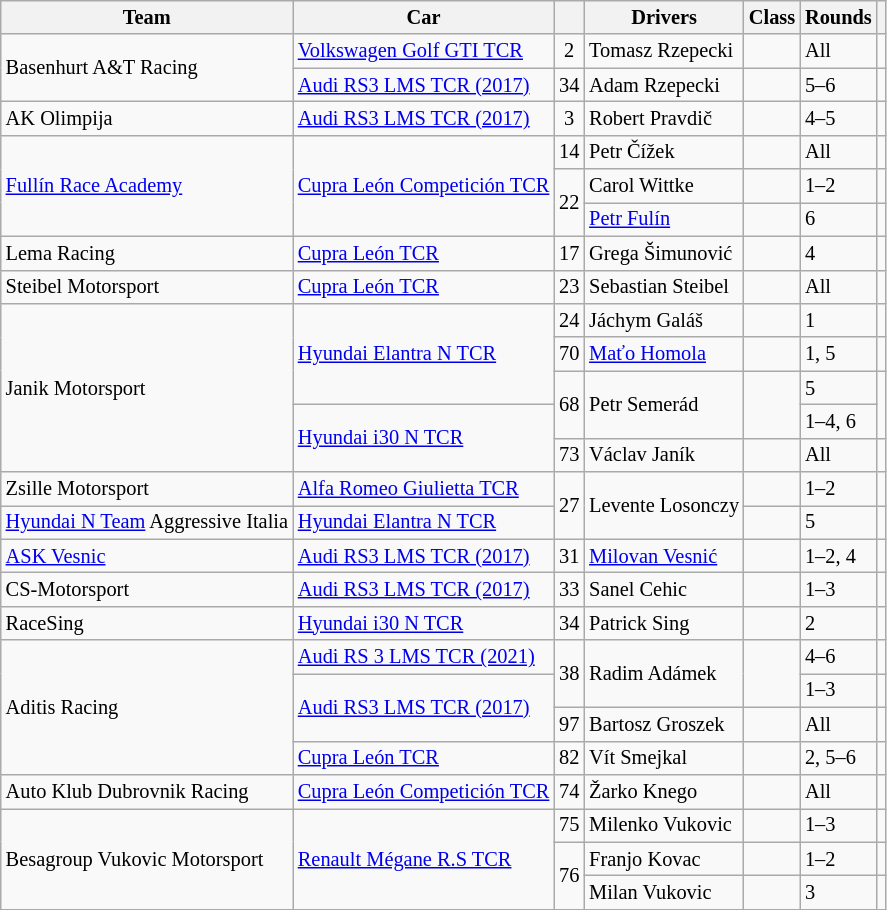<table class="wikitable" style="font-size: 85%;">
<tr>
<th>Team</th>
<th>Car</th>
<th></th>
<th>Drivers</th>
<th>Class</th>
<th>Rounds</th>
<th></th>
</tr>
<tr>
<td rowspan="2"> Basenhurt A&T Racing</td>
<td><a href='#'>Volkswagen Golf GTI TCR</a></td>
<td align="center">2</td>
<td> Tomasz Rzepecki</td>
<td align="center"> </td>
<td>All</td>
<td></td>
</tr>
<tr>
<td><a href='#'>Audi RS3 LMS TCR (2017)</a></td>
<td align="center">34</td>
<td> Adam Rzepecki</td>
<td align="center"></td>
<td>5–6</td>
<td></td>
</tr>
<tr>
<td rowspan="1"> AK Olimpija</td>
<td rowspan="1"><a href='#'>Audi RS3 LMS TCR (2017)</a></td>
<td align="center">3</td>
<td> Robert Pravdič</td>
<td align="center"></td>
<td>4–5</td>
<td></td>
</tr>
<tr>
<td rowspan="3"> <a href='#'>Fullín Race Academy</a></td>
<td rowspan="3"><a href='#'>Cupra León Competición TCR</a></td>
<td align="center">14</td>
<td> Petr Čížek</td>
<td></td>
<td>All</td>
<td></td>
</tr>
<tr>
<td rowspan="2" align="center">22</td>
<td> Carol Wittke</td>
<td></td>
<td>1–2</td>
<td></td>
</tr>
<tr>
<td> <a href='#'>Petr Fulín</a></td>
<td></td>
<td>6</td>
<td></td>
</tr>
<tr>
<td> Lema Racing</td>
<td><a href='#'>Cupra León TCR</a></td>
<td align="center">17</td>
<td> Grega Šimunović</td>
<td align="center"></td>
<td>4</td>
<td></td>
</tr>
<tr>
<td> Steibel Motorsport</td>
<td><a href='#'>Cupra León TCR</a></td>
<td align="center">23</td>
<td> Sebastian Steibel</td>
<td align="center"></td>
<td>All</td>
<td></td>
</tr>
<tr>
<td rowspan="5"> Janik Motorsport</td>
<td rowspan="3"><a href='#'>Hyundai Elantra N TCR</a></td>
<td align="center">24</td>
<td> Jáchym Galáš</td>
<td align="center"></td>
<td>1</td>
<td></td>
</tr>
<tr>
<td align="center">70</td>
<td> <a href='#'>Maťo Homola</a></td>
<td></td>
<td>1, 5</td>
<td></td>
</tr>
<tr>
<td align="center" rowspan=2>68</td>
<td rowspan=2> Petr Semerád</td>
<td align="center" rowspan=2> </td>
<td>5</td>
<td rowspan=2></td>
</tr>
<tr>
<td rowspan="2"><a href='#'>Hyundai i30 N TCR</a></td>
<td>1–4, 6</td>
</tr>
<tr>
<td align="center">73</td>
<td> Václav Janík</td>
<td align="center"></td>
<td>All</td>
<td></td>
</tr>
<tr>
<td rowspan="1"> Zsille Motorsport</td>
<td><a href='#'>Alfa Romeo Giulietta TCR</a></td>
<td rowspan="2" align="center">27</td>
<td rowspan="2"> Levente Losonczy</td>
<td align="center"> </td>
<td>1–2</td>
<td></td>
</tr>
<tr>
<td> <a href='#'>Hyundai N Team</a> Aggressive Italia</td>
<td><a href='#'>Hyundai Elantra N TCR</a></td>
<td align="center"></td>
<td>5</td>
<td></td>
</tr>
<tr>
<td> <a href='#'>ASK Vesnic</a></td>
<td><a href='#'>Audi RS3 LMS TCR (2017)</a></td>
<td align="center">31</td>
<td> <a href='#'>Milovan Vesnić</a></td>
<td align="center"></td>
<td>1–2, 4</td>
<td></td>
</tr>
<tr>
<td> CS-Motorsport</td>
<td><a href='#'>Audi RS3 LMS TCR (2017)</a></td>
<td align="center">33</td>
<td> Sanel Cehic</td>
<td align="center"></td>
<td>1–3</td>
<td></td>
</tr>
<tr>
<td> RaceSing</td>
<td><a href='#'>Hyundai i30 N TCR</a></td>
<td align="center">34</td>
<td> Patrick Sing</td>
<td align="center"> </td>
<td>2</td>
<td></td>
</tr>
<tr>
<td rowspan="4"> Aditis Racing</td>
<td rowspan="1"><a href='#'>Audi RS 3 LMS TCR (2021)</a></td>
<td rowspan="2" align="center">38</td>
<td rowspan="2"> Radim Adámek</td>
<td rowspan="2" align="center"></td>
<td>4–6</td>
<td></td>
</tr>
<tr>
<td rowspan="2"><a href='#'>Audi RS3 LMS TCR (2017)</a></td>
<td>1–3</td>
<td></td>
</tr>
<tr>
<td align="center">97</td>
<td> Bartosz Groszek</td>
<td align="center"></td>
<td>All</td>
<td></td>
</tr>
<tr>
<td><a href='#'>Cupra León TCR</a></td>
<td align="center">82</td>
<td> Vít Smejkal</td>
<td align="center"></td>
<td>2, 5–6</td>
<td></td>
</tr>
<tr>
<td> Auto Klub Dubrovnik Racing</td>
<td><a href='#'>Cupra León Competición TCR</a></td>
<td align="center">74</td>
<td> Žarko Knego</td>
<td></td>
<td>All</td>
<td></td>
</tr>
<tr>
<td rowspan="3"> Besagroup Vukovic Motorsport</td>
<td rowspan="3"><a href='#'>Renault Mégane R.S TCR</a></td>
<td align="center">75</td>
<td> Milenko Vukovic</td>
<td></td>
<td>1–3</td>
<td></td>
</tr>
<tr>
<td rowspan="2" align="center">76</td>
<td> Franjo Kovac</td>
<td align="center"></td>
<td>1–2</td>
<td></td>
</tr>
<tr>
<td> Milan Vukovic</td>
<td align="center"></td>
<td>3</td>
<td></td>
</tr>
</table>
